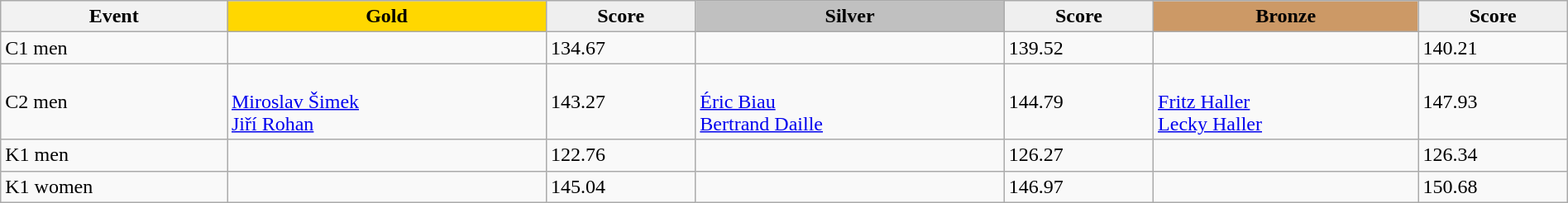<table class="wikitable" width=100%>
<tr>
<th>Event</th>
<td align=center bgcolor="gold"><strong>Gold</strong></td>
<td align=center bgcolor="EFEFEF"><strong>Score</strong></td>
<td align=center bgcolor="silver"><strong>Silver</strong></td>
<td align=center bgcolor="EFEFEF"><strong>Score</strong></td>
<td align=center bgcolor="CC9966"><strong>Bronze</strong></td>
<td align=center bgcolor="EFEFEF"><strong>Score</strong></td>
</tr>
<tr>
<td>C1 men</td>
<td></td>
<td>134.67</td>
<td></td>
<td>139.52</td>
<td></td>
<td>140.21</td>
</tr>
<tr>
<td>C2 men</td>
<td><br><a href='#'>Miroslav Šimek</a><br><a href='#'>Jiří Rohan</a></td>
<td>143.27</td>
<td><br><a href='#'>Éric Biau</a><br><a href='#'>Bertrand Daille</a></td>
<td>144.79</td>
<td><br><a href='#'>Fritz Haller</a><br><a href='#'>Lecky Haller</a></td>
<td>147.93</td>
</tr>
<tr>
<td>K1 men</td>
<td></td>
<td>122.76</td>
<td></td>
<td>126.27</td>
<td></td>
<td>126.34</td>
</tr>
<tr>
<td>K1 women</td>
<td></td>
<td>145.04</td>
<td></td>
<td>146.97</td>
<td></td>
<td>150.68</td>
</tr>
</table>
